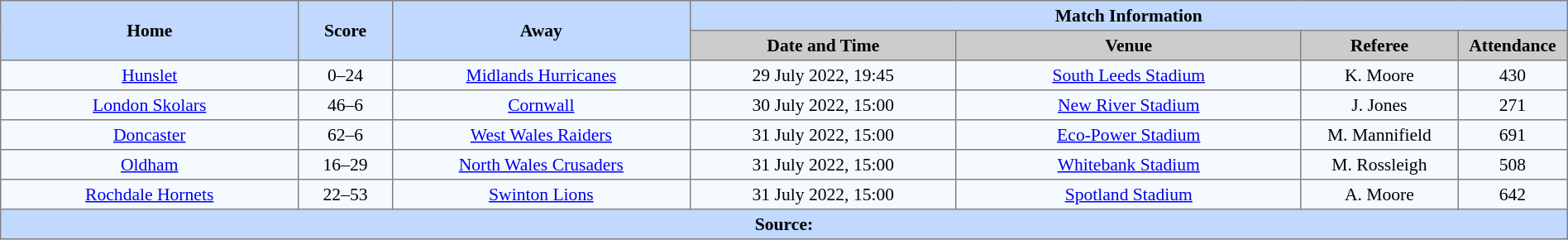<table border=1 style="border-collapse:collapse; font-size:90%; text-align:center;" cellpadding=3 cellspacing=0 width=100%>
<tr bgcolor=#C1D8FF>
<th scope="col" rowspan=2 width=19%>Home</th>
<th scope="col" rowspan=2 width=6%>Score</th>
<th scope="col" rowspan=2 width=19%>Away</th>
<th colspan=4>Match Information</th>
</tr>
<tr bgcolor=#CCCCCC>
<th scope="col" width=17%>Date and Time</th>
<th scope="col" width=22%>Venue</th>
<th scope="col" width=10%>Referee</th>
<th scope="col" width=7%>Attendance</th>
</tr>
<tr bgcolor=#F5FAFF>
<td> <a href='#'>Hunslet</a></td>
<td>0–24</td>
<td> <a href='#'>Midlands Hurricanes</a></td>
<td>29 July 2022, 19:45</td>
<td><a href='#'>South Leeds Stadium</a></td>
<td>K. Moore</td>
<td>430</td>
</tr>
<tr bgcolor=#F5FAFF>
<td> <a href='#'>London Skolars</a></td>
<td>46–6</td>
<td> <a href='#'>Cornwall</a></td>
<td>30 July 2022, 15:00</td>
<td><a href='#'>New River Stadium</a></td>
<td>J. Jones</td>
<td>271</td>
</tr>
<tr bgcolor=#F5FAFF>
<td> <a href='#'>Doncaster</a></td>
<td>62–6</td>
<td> <a href='#'>West Wales Raiders</a></td>
<td>31 July 2022, 15:00</td>
<td><a href='#'>Eco-Power Stadium</a></td>
<td>M. Mannifield</td>
<td>691</td>
</tr>
<tr bgcolor=#F5FAFF>
<td> <a href='#'>Oldham</a></td>
<td>16–29</td>
<td> <a href='#'>North Wales Crusaders</a></td>
<td>31 July 2022, 15:00</td>
<td><a href='#'>Whitebank Stadium</a></td>
<td>M. Rossleigh</td>
<td>508</td>
</tr>
<tr bgcolor=#F5FAFF>
<td> <a href='#'>Rochdale Hornets</a></td>
<td>22–53</td>
<td> <a href='#'>Swinton Lions</a></td>
<td>31 July 2022, 15:00</td>
<td><a href='#'>Spotland Stadium</a></td>
<td>A. Moore</td>
<td>642</td>
</tr>
<tr style="background:#c1d8ff;">
<th colspan=7>Source:</th>
</tr>
</table>
